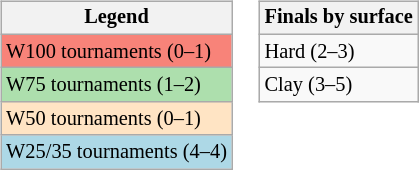<table>
<tr valign=top>
<td><br><table class="wikitable" style=font-size:85%>
<tr>
<th>Legend</th>
</tr>
<tr style="background:#f88379;">
<td>W100 tournaments (0–1)</td>
</tr>
<tr style="background:#addfad;">
<td>W75 tournaments (1–2)</td>
</tr>
<tr style="background:#ffe4c4;">
<td>W50 tournaments (0–1)</td>
</tr>
<tr style="background:lightblue;">
<td>W25/35 tournaments (4–4)</td>
</tr>
</table>
</td>
<td><br><table class="wikitable" style=font-size:85%>
<tr>
<th>Finals by surface</th>
</tr>
<tr>
<td>Hard (2–3)</td>
</tr>
<tr>
<td>Clay (3–5)</td>
</tr>
</table>
</td>
</tr>
</table>
